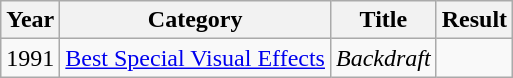<table class="wikitable">
<tr>
<th>Year</th>
<th>Category</th>
<th>Title</th>
<th>Result</th>
</tr>
<tr>
<td>1991</td>
<td><a href='#'>Best Special Visual Effects</a></td>
<td><em>Backdraft</em></td>
<td></td>
</tr>
</table>
